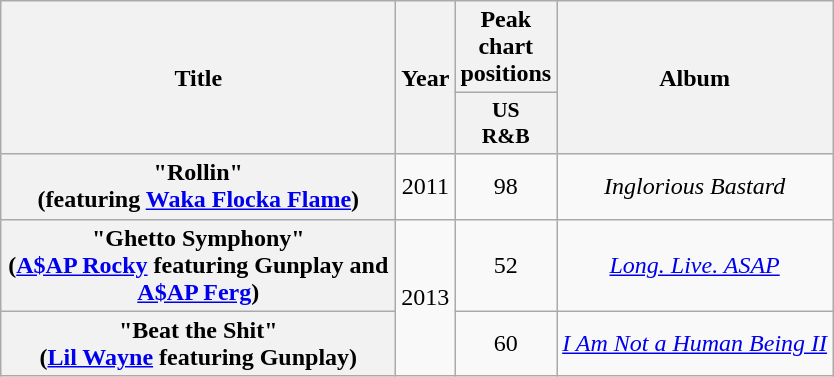<table class="wikitable plainrowheaders" style="text-align:center;">
<tr>
<th scope="col" rowspan="2" style="width:16em;">Title</th>
<th scope="col" rowspan="2">Year</th>
<th scope="col">Peak chart positions</th>
<th scope="col" rowspan="2">Album</th>
</tr>
<tr>
<th style="width:3em; font-size:90%">US<br>R&B<br></th>
</tr>
<tr>
<th scope="row">"Rollin"<br><span>(featuring <a href='#'>Waka Flocka Flame</a>)</span></th>
<td>2011</td>
<td>98</td>
<td><em>Inglorious Bastard</em></td>
</tr>
<tr>
<th scope="row">"Ghetto Symphony"<br><span>(<a href='#'>A$AP Rocky</a> featuring Gunplay and <a href='#'>A$AP Ferg</a>)</span></th>
<td rowspan="2">2013</td>
<td>52</td>
<td><em><a href='#'>Long. Live. ASAP</a></em></td>
</tr>
<tr>
<th scope="row">"Beat the Shit"<br><span>(<a href='#'>Lil Wayne</a> featuring Gunplay)</span></th>
<td>60</td>
<td><em><a href='#'>I Am Not a Human Being II</a></em></td>
</tr>
</table>
